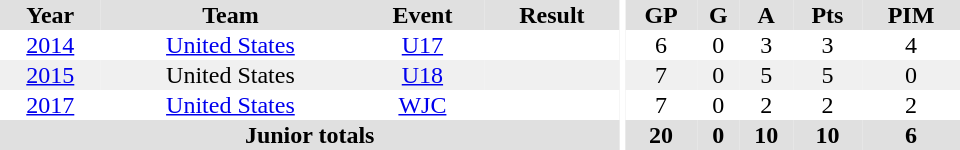<table border="0" cellpadding="1" cellspacing="0" ID="Table3" style="text-align:center; width:40em">
<tr ALIGN="center" bgcolor="#e0e0e0">
<th>Year</th>
<th>Team</th>
<th>Event</th>
<th>Result</th>
<th rowspan="99" bgcolor="#ffffff"></th>
<th>GP</th>
<th>G</th>
<th>A</th>
<th>Pts</th>
<th>PIM</th>
</tr>
<tr>
<td><a href='#'>2014</a></td>
<td><a href='#'>United States</a></td>
<td><a href='#'>U17</a></td>
<td></td>
<td>6</td>
<td>0</td>
<td>3</td>
<td>3</td>
<td>4</td>
</tr>
<tr bgcolor="#f0f0f0">
<td><a href='#'>2015</a></td>
<td>United States</td>
<td><a href='#'>U18</a></td>
<td></td>
<td>7</td>
<td>0</td>
<td>5</td>
<td>5</td>
<td>0</td>
</tr>
<tr>
<td><a href='#'>2017</a></td>
<td><a href='#'>United States</a></td>
<td><a href='#'>WJC</a></td>
<td></td>
<td>7</td>
<td>0</td>
<td>2</td>
<td>2</td>
<td>2</td>
</tr>
<tr bgcolor="#e0e0e0">
<th colspan="4">Junior totals</th>
<th>20</th>
<th>0</th>
<th>10</th>
<th>10</th>
<th>6</th>
</tr>
</table>
